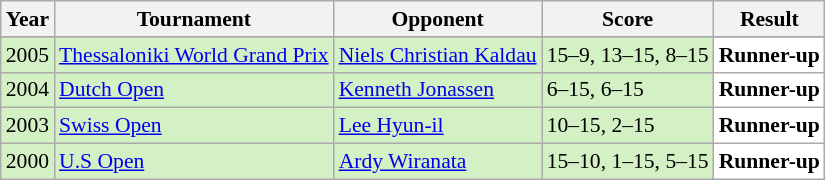<table class="sortable wikitable" style="font-size: 90%;">
<tr>
<th>Year</th>
<th>Tournament</th>
<th>Opponent</th>
<th>Score</th>
<th>Result</th>
</tr>
<tr>
</tr>
<tr style="background:#D4F1C5">
<td align="center">2005</td>
<td align="left"><a href='#'>Thessaloniki World Grand Prix</a></td>
<td align="left"> <a href='#'>Niels Christian Kaldau</a></td>
<td align="left">15–9, 13–15, 8–15</td>
<td style="text-align:left; background:white"> <strong>Runner-up</strong></td>
</tr>
<tr style="background:#D4F1C5">
<td align="center">2004</td>
<td align="left"><a href='#'>Dutch Open</a></td>
<td align="left"> <a href='#'>Kenneth Jonassen</a></td>
<td align="left">6–15, 6–15</td>
<td style="text-align:left; background:white"> <strong>Runner-up</strong></td>
</tr>
<tr style="background:#D4F1C5">
<td align="center">2003</td>
<td align="left"><a href='#'>Swiss Open</a></td>
<td align="left"> <a href='#'>Lee Hyun-il</a></td>
<td align="left">10–15, 2–15</td>
<td style="text-align:left; background:white"> <strong>Runner-up</strong></td>
</tr>
<tr style="background:#D4F1C5">
<td align="center">2000</td>
<td align="left"><a href='#'>U.S Open</a></td>
<td align="left"> <a href='#'>Ardy Wiranata</a></td>
<td align="left">15–10, 1–15, 5–15</td>
<td style="text-align:left; background:white"> <strong>Runner-up</strong></td>
</tr>
</table>
